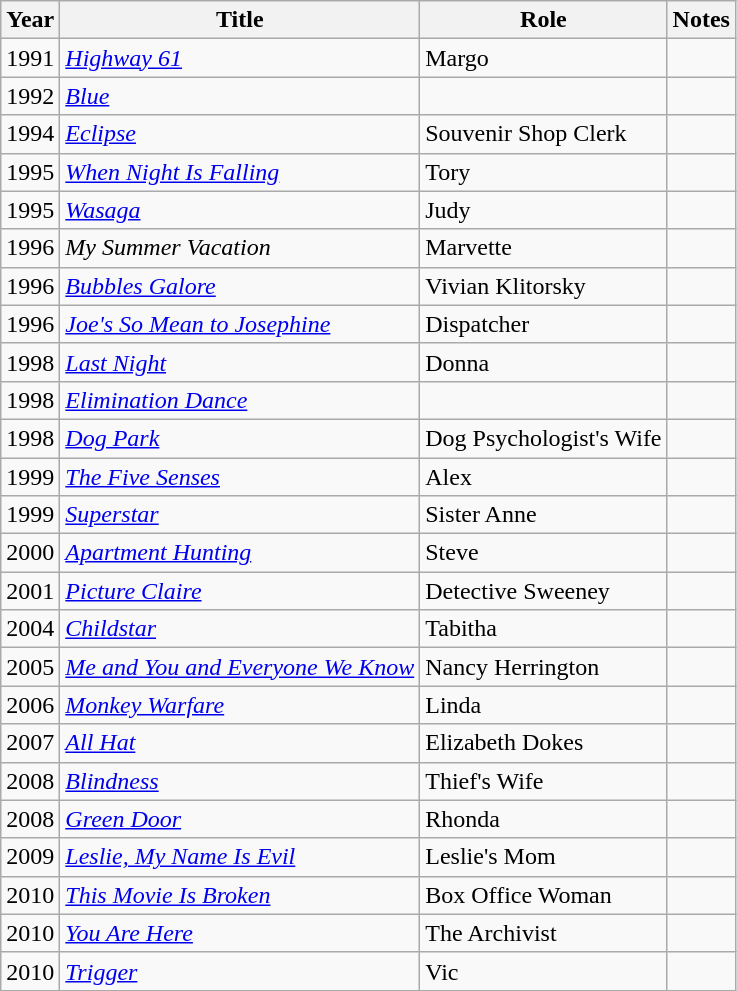<table class="wikitable sortable">
<tr>
<th>Year</th>
<th>Title</th>
<th>Role</th>
<th class="unsortable">Notes</th>
</tr>
<tr>
<td>1991</td>
<td><em><a href='#'>Highway 61</a></em></td>
<td>Margo</td>
<td></td>
</tr>
<tr>
<td>1992</td>
<td><em><a href='#'>Blue</a></em></td>
<td></td>
<td></td>
</tr>
<tr>
<td>1994</td>
<td><em><a href='#'>Eclipse</a></em></td>
<td>Souvenir Shop Clerk</td>
<td></td>
</tr>
<tr>
<td>1995</td>
<td><em><a href='#'>When Night Is Falling</a></em></td>
<td>Tory</td>
<td></td>
</tr>
<tr>
<td>1995</td>
<td><em><a href='#'>Wasaga</a></em></td>
<td>Judy</td>
<td></td>
</tr>
<tr>
<td>1996</td>
<td><em>My Summer Vacation</em></td>
<td>Marvette</td>
<td></td>
</tr>
<tr>
<td>1996</td>
<td><em><a href='#'>Bubbles Galore</a></em></td>
<td>Vivian Klitorsky</td>
<td></td>
</tr>
<tr>
<td>1996</td>
<td><em><a href='#'>Joe's So Mean to Josephine</a></em></td>
<td>Dispatcher</td>
<td></td>
</tr>
<tr>
<td>1998</td>
<td><em><a href='#'>Last Night</a></em></td>
<td>Donna</td>
<td></td>
</tr>
<tr>
<td>1998</td>
<td><em><a href='#'>Elimination Dance</a></em></td>
<td></td>
<td></td>
</tr>
<tr>
<td>1998</td>
<td><em><a href='#'>Dog Park</a></em></td>
<td>Dog Psychologist's Wife</td>
<td></td>
</tr>
<tr>
<td>1999</td>
<td data-sort-value="Five Senses, The"><em><a href='#'>The Five Senses</a></em></td>
<td>Alex</td>
<td></td>
</tr>
<tr>
<td>1999</td>
<td><em><a href='#'>Superstar</a></em></td>
<td>Sister Anne</td>
<td></td>
</tr>
<tr>
<td>2000</td>
<td><em><a href='#'>Apartment Hunting</a></em></td>
<td>Steve</td>
<td></td>
</tr>
<tr>
<td>2001</td>
<td><em><a href='#'>Picture Claire</a></em></td>
<td>Detective Sweeney</td>
<td></td>
</tr>
<tr>
<td>2004</td>
<td><em><a href='#'>Childstar</a></em></td>
<td>Tabitha</td>
<td></td>
</tr>
<tr>
<td>2005</td>
<td><em><a href='#'>Me and You and Everyone We Know</a></em></td>
<td>Nancy Herrington</td>
<td></td>
</tr>
<tr>
<td>2006</td>
<td><em><a href='#'>Monkey Warfare</a></em></td>
<td>Linda</td>
<td></td>
</tr>
<tr>
<td>2007</td>
<td><em><a href='#'>All Hat</a></em></td>
<td>Elizabeth Dokes</td>
<td></td>
</tr>
<tr>
<td>2008</td>
<td><em><a href='#'>Blindness</a></em></td>
<td>Thief's Wife</td>
<td></td>
</tr>
<tr>
<td>2008</td>
<td><em><a href='#'>Green Door</a></em></td>
<td>Rhonda</td>
<td></td>
</tr>
<tr>
<td>2009</td>
<td><em><a href='#'>Leslie, My Name Is Evil</a></em></td>
<td>Leslie's Mom</td>
<td></td>
</tr>
<tr>
<td>2010</td>
<td><em><a href='#'>This Movie Is Broken</a></em></td>
<td>Box Office Woman</td>
<td></td>
</tr>
<tr>
<td>2010</td>
<td><em><a href='#'>You Are Here</a></em></td>
<td>The Archivist</td>
<td></td>
</tr>
<tr>
<td>2010</td>
<td><em><a href='#'>Trigger</a></em></td>
<td>Vic</td>
<td></td>
</tr>
</table>
